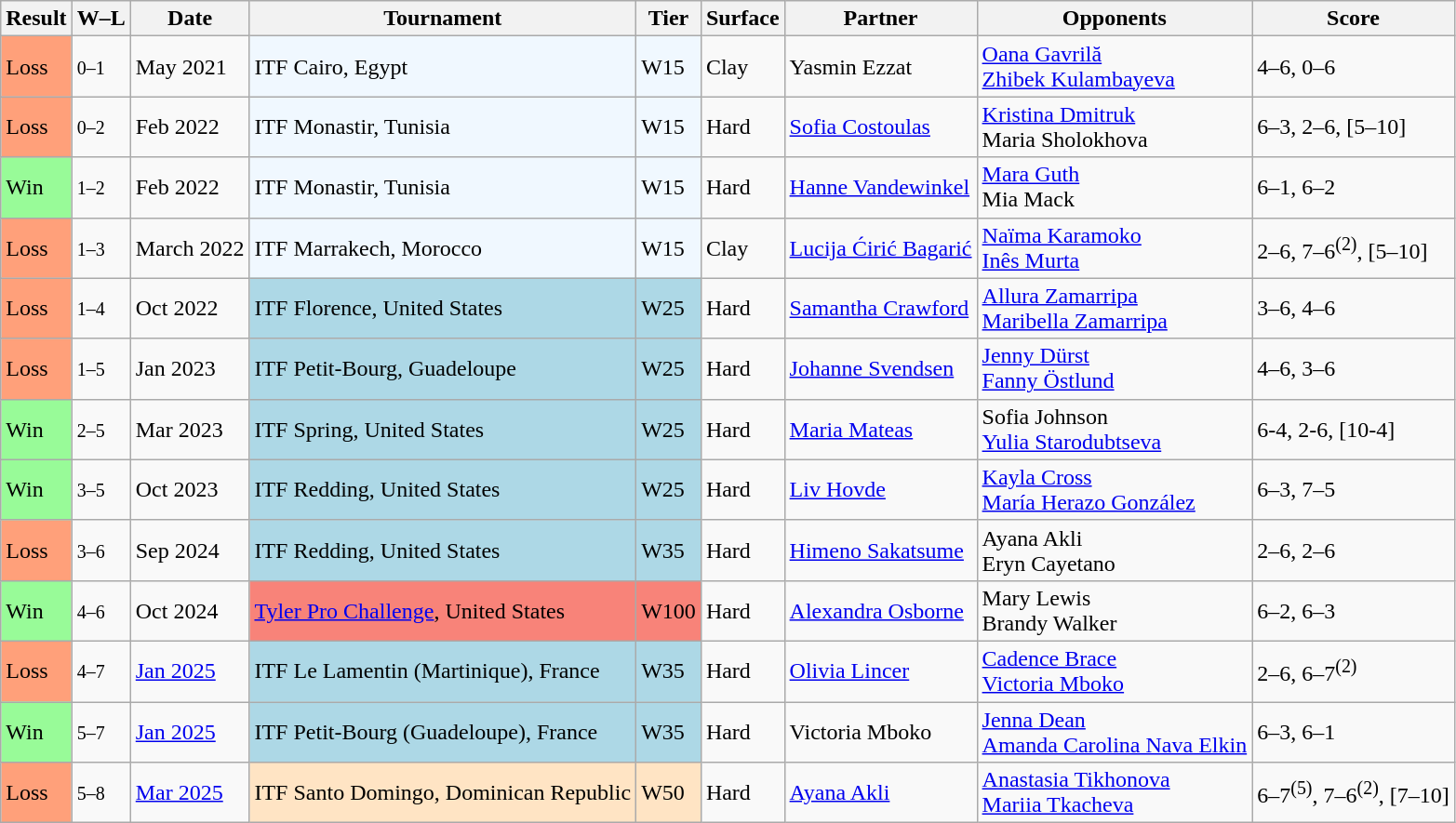<table class="sortable wikitable">
<tr>
<th>Result</th>
<th class="unsortable">W–L</th>
<th>Date</th>
<th>Tournament</th>
<th>Tier</th>
<th>Surface</th>
<th>Partner</th>
<th>Opponents</th>
<th class="unsortable">Score</th>
</tr>
<tr>
<td style="background:#ffa07a;">Loss</td>
<td><small>0–1</small></td>
<td>May 2021</td>
<td style="background:#f0f8ff;">ITF Cairo, Egypt</td>
<td style="background:#f0f8ff;">W15</td>
<td>Clay</td>
<td> Yasmin Ezzat</td>
<td> <a href='#'>Oana Gavrilă</a> <br>  <a href='#'>Zhibek Kulambayeva</a></td>
<td>4–6, 0–6</td>
</tr>
<tr>
<td style="background:#ffa07a;">Loss</td>
<td><small>0–2</small></td>
<td>Feb 2022</td>
<td style="background:#f0f8ff;">ITF Monastir, Tunisia</td>
<td style="background:#f0f8ff;">W15</td>
<td>Hard</td>
<td> <a href='#'>Sofia Costoulas</a></td>
<td> <a href='#'>Kristina Dmitruk</a> <br>  Maria Sholokhova</td>
<td>6–3, 2–6, [5–10]</td>
</tr>
<tr>
<td style="background:#98fb98;">Win</td>
<td><small>1–2</small></td>
<td>Feb 2022</td>
<td style="background:#f0f8ff;">ITF Monastir, Tunisia</td>
<td style="background:#f0f8ff;">W15</td>
<td>Hard</td>
<td> <a href='#'>Hanne Vandewinkel</a></td>
<td> <a href='#'>Mara Guth</a> <br>  Mia Mack</td>
<td>6–1, 6–2</td>
</tr>
<tr>
<td style="background:#ffa07a;">Loss</td>
<td><small>1–3</small></td>
<td>March 2022</td>
<td style="background:#f0f8ff;">ITF Marrakech, Morocco</td>
<td style="background:#f0f8ff;">W15</td>
<td>Clay</td>
<td> <a href='#'>Lucija Ćirić Bagarić</a></td>
<td> <a href='#'>Naïma Karamoko</a> <br>  <a href='#'>Inês Murta</a></td>
<td>2–6, 7–6<sup>(2)</sup>, [5–10]</td>
</tr>
<tr>
<td style="background:#ffa07a;">Loss</td>
<td><small>1–4</small></td>
<td>Oct 2022</td>
<td style="background:lightblue;">ITF Florence, United States</td>
<td style="background:lightblue;">W25</td>
<td>Hard</td>
<td> <a href='#'>Samantha Crawford</a></td>
<td> <a href='#'>Allura Zamarripa</a> <br>  <a href='#'>Maribella Zamarripa</a></td>
<td>3–6, 4–6</td>
</tr>
<tr>
<td style="background:#ffa07a;">Loss</td>
<td><small>1–5</small></td>
<td>Jan 2023</td>
<td style="background:lightblue;">ITF Petit-Bourg, Guadeloupe</td>
<td style="background:lightblue;">W25</td>
<td>Hard</td>
<td> <a href='#'>Johanne Svendsen</a></td>
<td> <a href='#'>Jenny Dürst</a> <br>  <a href='#'>Fanny Östlund</a></td>
<td>4–6, 3–6</td>
</tr>
<tr>
<td style="background:#98fb98;">Win</td>
<td><small>2–5</small></td>
<td>Mar 2023</td>
<td style="background:lightblue;">ITF Spring, United States</td>
<td style="background:lightblue;">W25</td>
<td>Hard</td>
<td> <a href='#'>Maria Mateas</a></td>
<td> Sofia Johnson <br>  <a href='#'>Yulia Starodubtseva</a></td>
<td>6-4, 2-6, [10-4]</td>
</tr>
<tr>
<td style="background:#98fb98;">Win</td>
<td><small>3–5</small></td>
<td>Oct 2023</td>
<td style="background:lightblue;">ITF Redding, United States</td>
<td style="background:lightblue;">W25</td>
<td>Hard</td>
<td> <a href='#'>Liv Hovde</a></td>
<td> <a href='#'>Kayla Cross</a> <br>  <a href='#'>María Herazo González</a></td>
<td>6–3, 7–5</td>
</tr>
<tr>
<td style="background:#ffa07a;">Loss</td>
<td><small>3–6</small></td>
<td>Sep 2024</td>
<td style="background:lightblue;">ITF Redding, United States</td>
<td style="background:lightblue;">W35</td>
<td>Hard</td>
<td> <a href='#'>Himeno Sakatsume</a></td>
<td> Ayana Akli <br>  Eryn Cayetano</td>
<td>2–6, 2–6</td>
</tr>
<tr>
<td style="background:#98fb98;">Win</td>
<td><small>4–6</small></td>
<td>Oct 2024</td>
<td bgcolor="#f88379"><a href='#'>Tyler Pro Challenge</a>, United States</td>
<td bgcolor="#f88379">W100</td>
<td>Hard</td>
<td> <a href='#'>Alexandra Osborne</a></td>
<td> Mary Lewis <br>  Brandy Walker</td>
<td>6–2, 6–3</td>
</tr>
<tr>
<td style="background:#ffa07a;">Loss</td>
<td><small>4–7</small></td>
<td><a href='#'>Jan 2025</a></td>
<td style="background:lightblue;">ITF Le Lamentin (Martinique), France</td>
<td style="background:lightblue;">W35</td>
<td>Hard</td>
<td> <a href='#'>Olivia Lincer</a></td>
<td> <a href='#'>Cadence Brace</a> <br>  <a href='#'>Victoria Mboko</a></td>
<td>2–6, 6–7<sup>(2)</sup></td>
</tr>
<tr>
<td style="background:#98fb98;">Win</td>
<td><small>5–7</small></td>
<td><a href='#'>Jan 2025</a></td>
<td style="background:lightblue;">ITF Petit-Bourg (Guadeloupe), France</td>
<td style="background:lightblue;">W35</td>
<td>Hard</td>
<td> Victoria Mboko</td>
<td> <a href='#'>Jenna Dean</a> <br>  <a href='#'>Amanda Carolina Nava Elkin</a></td>
<td>6–3, 6–1</td>
</tr>
<tr>
<td style="background:#ffa07a;">Loss</td>
<td><small>5–8</small></td>
<td><a href='#'>Mar 2025</a></td>
<td style="background:#ffe4c4;">ITF Santo Domingo, Dominican Republic</td>
<td style="background:#ffe4c4;">W50</td>
<td>Hard</td>
<td> <a href='#'>Ayana Akli</a></td>
<td> <a href='#'>Anastasia Tikhonova</a> <br>  <a href='#'>Mariia Tkacheva</a></td>
<td>6–7<sup>(5)</sup>, 7–6<sup>(2)</sup>, [7–10]</td>
</tr>
</table>
